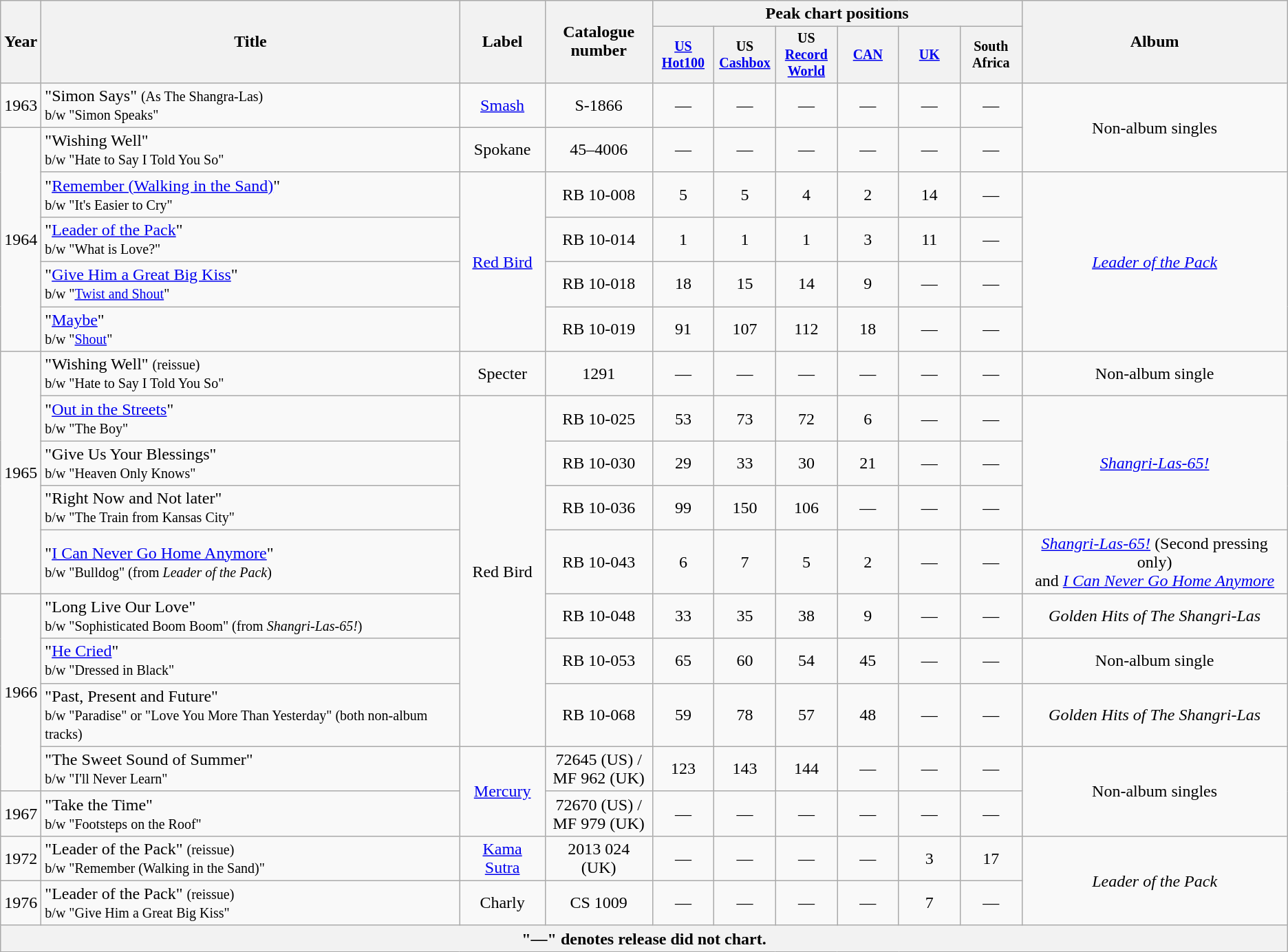<table class="wikitable" style="text-align:center;">
<tr>
<th rowspan="2">Year</th>
<th rowspan="2">Title</th>
<th rowspan="2">Label</th>
<th rowspan="2">Catalogue<br>number</th>
<th colspan="6">Peak chart positions</th>
<th rowspan="2">Album</th>
</tr>
<tr style="font-size:smaller;">
<th style="width:4em;"><a href='#'>US<br>Hot100</a></th>
<th style="width:4em;">US<br><a href='#'>Cashbox</a></th>
<th style="width:4em;">US<br><a href='#'>Record World</a></th>
<th style="width:4em;"><a href='#'>CAN</a></th>
<th style="width:4em;"><a href='#'>UK</a><br></th>
<th style="width:4em;">South <br>Africa</th>
</tr>
<tr>
<td>1963</td>
<td style="text-align:left">"Simon Says" <small>(As The Shangra-Las)</small><br><small>b/w "Simon Speaks"</small></td>
<td><a href='#'>Smash</a></td>
<td>S-1866</td>
<td>—</td>
<td>—</td>
<td>—</td>
<td>—</td>
<td>—</td>
<td>—</td>
<td rowspan="2">Non-album singles</td>
</tr>
<tr>
<td rowspan="5">1964</td>
<td style="text-align:left">"Wishing Well"<br><small>b/w "Hate to Say I Told You So"</small></td>
<td>Spokane</td>
<td>45–4006</td>
<td>—</td>
<td>—</td>
<td>—</td>
<td>—</td>
<td>—</td>
<td>—</td>
</tr>
<tr>
<td style="text-align:left">"<a href='#'>Remember (Walking in the Sand)</a>"<br><small>b/w "It's Easier to Cry"</small></td>
<td rowspan="4"><a href='#'>Red Bird</a></td>
<td>RB 10-008</td>
<td>5</td>
<td>5</td>
<td>4</td>
<td>2</td>
<td>14</td>
<td>—</td>
<td rowspan="4"><em><a href='#'>Leader of the Pack</a></em></td>
</tr>
<tr>
<td style="text-align:left">"<a href='#'>Leader of the Pack</a>"<br><small>b/w "What is Love?"</small></td>
<td>RB 10-014</td>
<td>1</td>
<td>1</td>
<td>1</td>
<td>3</td>
<td>11</td>
<td>—</td>
</tr>
<tr>
<td style="text-align:left">"<a href='#'>Give Him a Great Big Kiss</a>"<br><small>b/w "<a href='#'>Twist and Shout</a>"</small></td>
<td>RB 10-018</td>
<td>18</td>
<td>15</td>
<td>14</td>
<td>9</td>
<td>—</td>
<td>—</td>
</tr>
<tr>
<td style="text-align:left">"<a href='#'>Maybe</a>"<br><small>b/w "<a href='#'>Shout</a>"</small></td>
<td>RB 10-019</td>
<td>91</td>
<td>107</td>
<td>112</td>
<td>18</td>
<td>—</td>
<td>—</td>
</tr>
<tr>
<td rowspan="5">1965</td>
<td style="text-align:left">"Wishing Well" <small>(reissue)</small><br><small>b/w "Hate to Say I Told You So"</small></td>
<td>Specter</td>
<td>1291</td>
<td>—</td>
<td>—</td>
<td>—</td>
<td>—</td>
<td>—</td>
<td>—</td>
<td>Non-album single</td>
</tr>
<tr>
<td style="text-align:left">"<a href='#'>Out in the Streets</a>"<br><small>b/w "The Boy"</small></td>
<td rowspan="7">Red Bird</td>
<td>RB 10-025</td>
<td>53</td>
<td>73</td>
<td>72</td>
<td>6</td>
<td>—</td>
<td>—</td>
<td rowspan="3"><em><a href='#'>Shangri-Las-65!</a></em></td>
</tr>
<tr>
<td style="text-align:left">"Give Us Your Blessings"<br><small>b/w "Heaven Only Knows"</small></td>
<td>RB 10-030</td>
<td>29</td>
<td>33</td>
<td>30</td>
<td>21</td>
<td>—</td>
<td>—</td>
</tr>
<tr>
<td style="text-align:left">"Right Now and Not later"<br><small>b/w "The Train from Kansas City"</small></td>
<td>RB 10-036</td>
<td>99</td>
<td>150</td>
<td>106</td>
<td>—</td>
<td>—</td>
<td>—</td>
</tr>
<tr>
<td style="text-align:left">"<a href='#'>I Can Never Go Home Anymore</a>"<br><small>b/w "Bulldog" (from <em>Leader of the Pack</em>)</small></td>
<td>RB 10-043</td>
<td>6</td>
<td>7</td>
<td>5</td>
<td>2</td>
<td>—</td>
<td>—</td>
<td><em><a href='#'>Shangri-Las-65!</a></em> (Second pressing only)<br>and <em><a href='#'>I Can Never Go Home Anymore</a></em></td>
</tr>
<tr>
<td rowspan="4">1966</td>
<td style="text-align:left">"Long Live Our Love"<br><small>b/w "Sophisticated Boom Boom" (from <em>Shangri-Las-65!</em>)</small></td>
<td>RB 10-048</td>
<td>33</td>
<td>35</td>
<td>38</td>
<td>9</td>
<td>—</td>
<td>—</td>
<td><em>Golden Hits of The Shangri-Las</em></td>
</tr>
<tr>
<td style="text-align:left">"<a href='#'>He Cried</a>"<br><small>b/w "Dressed in Black"</small></td>
<td>RB 10-053</td>
<td>65</td>
<td>60</td>
<td>54</td>
<td>45</td>
<td>—</td>
<td>—</td>
<td>Non-album single</td>
</tr>
<tr>
<td style="text-align:left">"Past, Present and Future"<br><small>b/w "Paradise" or "Love You More Than Yesterday" (both non-album tracks)</small></td>
<td>RB 10-068</td>
<td>59</td>
<td>78</td>
<td>57</td>
<td>48</td>
<td>—</td>
<td>—</td>
<td><em>Golden Hits of The Shangri-Las</em></td>
</tr>
<tr>
<td style="text-align:left">"The Sweet Sound of Summer"<br><small>b/w "I'll Never Learn"</small></td>
<td rowspan="2"><a href='#'>Mercury</a></td>
<td>72645 (US) /<br>MF 962 (UK)</td>
<td>123</td>
<td>143</td>
<td>144</td>
<td>—</td>
<td>—</td>
<td>—</td>
<td rowspan="2">Non-album singles</td>
</tr>
<tr>
<td>1967</td>
<td style="text-align:left">"Take the Time"<br><small>b/w "Footsteps on the Roof"</small></td>
<td>72670 (US) /<br>MF 979 (UK)</td>
<td>—</td>
<td>—</td>
<td>—</td>
<td>—</td>
<td>—</td>
<td>—</td>
</tr>
<tr>
<td>1972</td>
<td style="text-align:left">"Leader of the Pack" <small>(reissue)</small><br><small>b/w "Remember (Walking in the Sand)"</small></td>
<td><a href='#'>Kama Sutra</a></td>
<td>2013 024 (UK)</td>
<td>—</td>
<td>—</td>
<td>—</td>
<td>—</td>
<td>3</td>
<td>17</td>
<td rowspan="2"><em>Leader of the Pack</em></td>
</tr>
<tr>
<td>1976</td>
<td style="text-align:left">"Leader of the Pack" <small>(reissue)</small><br><small>b/w "Give Him a Great Big Kiss"</small></td>
<td>Charly</td>
<td>CS 1009</td>
<td>—</td>
<td>—</td>
<td>—</td>
<td>—</td>
<td>7</td>
<td>—</td>
</tr>
<tr>
<th colspan="11">"—" denotes release did not chart.</th>
</tr>
</table>
